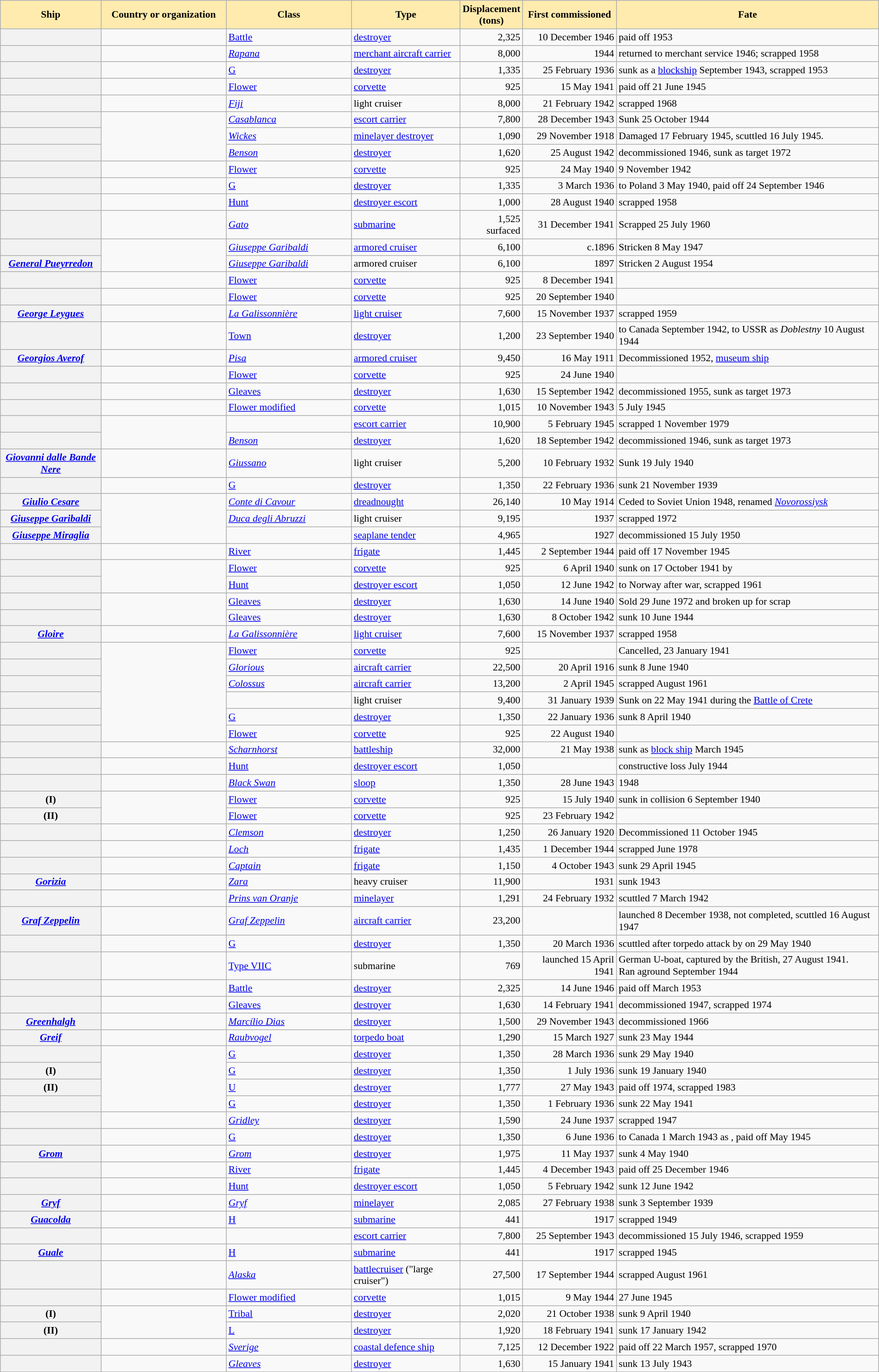<table class="wikitable sortable plainrowheaders" style="width:100%; font-size: 90%">
<tr>
<th scope="col" style="width:12%; background: #ffebad;">Ship</th>
<th scope="col" style="width:15%; background: #ffebad;">Country or organization</th>
<th scope="col" style="width:15%; background: #ffebad;">Class</th>
<th scope="col" style="width:13%; background: #ffebad;">Type</th>
<th scope="col" style="width:2%; background: #ffebad;">Displacement (tons)</th>
<th scope="col" style="width:11%; background: #ffebad;">First commissioned</th>
<th scope="col" style="width:32%; background: #ffebad;">Fate</th>
</tr>
<tr>
<th scope="row"></th>
<td></td>
<td><a href='#'>Battle</a></td>
<td><a href='#'>destroyer</a></td>
<td style="text-align:right;">2,325</td>
<td style="text-align:right;">10 December 1946</td>
<td>paid off 1953</td>
</tr>
<tr>
<th scope="row"></th>
<td></td>
<td><a href='#'><em>Rapana</em></a></td>
<td><a href='#'>merchant aircraft carrier</a></td>
<td style="text-align:right;">8,000</td>
<td style="text-align:right;">1944</td>
<td>returned to merchant service 1946; scrapped 1958</td>
</tr>
<tr>
<th scope="row"></th>
<td></td>
<td><a href='#'>G</a></td>
<td><a href='#'>destroyer</a></td>
<td style="text-align:right;">1,335</td>
<td style="text-align:right;">25 February 1936</td>
<td>sunk as a <a href='#'>blockship</a> September 1943, scrapped 1953</td>
</tr>
<tr>
<th scope="row"></th>
<td></td>
<td><a href='#'>Flower</a></td>
<td><a href='#'>corvette</a></td>
<td style="text-align:right;">925</td>
<td style="text-align:right;">15 May 1941</td>
<td>paid off 21 June 1945</td>
</tr>
<tr>
<th scope="row"></th>
<td><br></td>
<td><a href='#'><em>Fiji</em></a></td>
<td>light cruiser</td>
<td style="text-align:right;">8,000</td>
<td style="text-align:right;">21 February 1942</td>
<td>scrapped 1968</td>
</tr>
<tr>
<th scope="row"></th>
<td rowspan="3"></td>
<td><a href='#'><em>Casablanca</em></a></td>
<td><a href='#'>escort carrier</a></td>
<td style="text-align:right;">7,800</td>
<td style="text-align:right;">28 December 1943</td>
<td>Sunk 25 October 1944</td>
</tr>
<tr>
<th scope="row"></th>
<td><a href='#'><em>Wickes</em></a></td>
<td><a href='#'>minelayer destroyer</a></td>
<td style="text-align:right;">1,090</td>
<td style="text-align:right;">29 November 1918</td>
<td>Damaged 17 February 1945, scuttled 16 July 1945.</td>
</tr>
<tr>
<th scope="row"></th>
<td><a href='#'><em>Benson</em></a></td>
<td><a href='#'>destroyer</a></td>
<td style="text-align:right;">1,620</td>
<td style="text-align:right;">25 August 1942</td>
<td>decommissioned 1946, sunk as target 1972</td>
</tr>
<tr>
<th scope="row"></th>
<td></td>
<td><a href='#'>Flower</a></td>
<td><a href='#'>corvette</a></td>
<td style="text-align:right;">925</td>
<td style="text-align:right;">24 May 1940</td>
<td>9 November 1942</td>
</tr>
<tr>
<th scope="row"></th>
<td><br></td>
<td><a href='#'>G</a></td>
<td><a href='#'>destroyer</a></td>
<td style="text-align:right;">1,335</td>
<td style="text-align:right;">3 March 1936</td>
<td>to Poland 3 May 1940, paid off 24 September 1946</td>
</tr>
<tr>
<th scope="row"></th>
<td></td>
<td><a href='#'>Hunt</a></td>
<td><a href='#'>destroyer escort</a></td>
<td style="text-align:right;">1,000</td>
<td style="text-align:right;">28 August 1940</td>
<td>scrapped 1958</td>
</tr>
<tr>
<th scope="row"></th>
<td></td>
<td><em><a href='#'>Gato</a></em></td>
<td><a href='#'>submarine</a></td>
<td style="text-align:right;">1,525 surfaced</td>
<td style="text-align:right;">31 December 1941</td>
<td>Scrapped 25 July 1960</td>
</tr>
<tr>
<th scope="row"></th>
<td rowspan="2"></td>
<td><a href='#'><em>Giuseppe Garibaldi</em></a></td>
<td><a href='#'>armored cruiser</a></td>
<td style="text-align:right;">6,100</td>
<td style="text-align:right;">c.1896</td>
<td>Stricken 8 May 1947</td>
</tr>
<tr>
<th scope="row"><a href='#'><em>General Pueyrredon</em></a></th>
<td><a href='#'><em>Giuseppe Garibaldi</em></a></td>
<td>armored cruiser</td>
<td style="text-align:right;">6,100</td>
<td style="text-align:right;">1897</td>
<td>Stricken 2 August 1954</td>
</tr>
<tr>
<th scope="row"></th>
<td></td>
<td><a href='#'>Flower</a></td>
<td><a href='#'>corvette</a></td>
<td style="text-align:right;">925</td>
<td style="text-align:right;">8 December 1941</td>
<td></td>
</tr>
<tr>
<th scope="row"></th>
<td></td>
<td><a href='#'>Flower</a></td>
<td><a href='#'>corvette</a></td>
<td style="text-align:right;">925</td>
<td style="text-align:right;">20 September 1940</td>
<td></td>
</tr>
<tr>
<th scope="row"><em><a href='#'>George Leygues</a></em></th>
<td><br></td>
<td><em><a href='#'>La Galissonnière</a></em></td>
<td><a href='#'>light cruiser</a></td>
<td style="text-align:right;">7,600</td>
<td style="text-align:right;">15 November 1937</td>
<td>scrapped 1959</td>
</tr>
<tr>
<th scope="row"></th>
<td><br><br></td>
<td><a href='#'>Town</a></td>
<td><a href='#'>destroyer</a></td>
<td style="text-align:right;">1,200</td>
<td style="text-align:right;">23 September 1940</td>
<td>to Canada September 1942, to USSR as <em>Doblestny</em> 10 August 1944</td>
</tr>
<tr>
<th scope="row"><a href='#'><em>Georgios Averof</em></a></th>
<td></td>
<td><a href='#'><em>Pisa</em></a></td>
<td><a href='#'>armored cruiser</a></td>
<td style="text-align:right;">9,450</td>
<td style="text-align:right;">16 May 1911</td>
<td>Decommissioned 1952, <a href='#'>museum ship</a></td>
</tr>
<tr>
<th scope="row"></th>
<td></td>
<td><a href='#'>Flower</a></td>
<td><a href='#'>corvette</a></td>
<td style="text-align:right;">925</td>
<td style="text-align:right;">24 June 1940</td>
<td></td>
</tr>
<tr>
<th scope="row"></th>
<td></td>
<td><em><a href='#'></em>Gleaves<em></a></em></td>
<td><a href='#'>destroyer</a></td>
<td style="text-align:right;">1,630</td>
<td style="text-align:right;">15 September 1942</td>
<td>decommissioned 1955, sunk as target 1973</td>
</tr>
<tr>
<th scope="row"></th>
<td></td>
<td><a href='#'>Flower modified</a></td>
<td><a href='#'>corvette</a></td>
<td style="text-align:right;">1,015</td>
<td style="text-align:right;">10 November 1943</td>
<td>5 July 1945</td>
</tr>
<tr>
<th scope="row"></th>
<td rowspan = "2"></td>
<td></td>
<td><a href='#'>escort carrier</a></td>
<td style="text-align:right;">10,900</td>
<td style="text-align:right;">5 February 1945</td>
<td>scrapped 1 November 1979</td>
</tr>
<tr>
<th scope="row"></th>
<td><a href='#'><em>Benson</em></a></td>
<td><a href='#'>destroyer</a></td>
<td style="text-align:right;">1,620</td>
<td style="text-align:right;">18 September 1942</td>
<td>decommissioned 1946, sunk as target 1973</td>
</tr>
<tr>
<th scope="row"><a href='#'><em>Giovanni dalle Bande Nere</em></a></th>
<td></td>
<td><a href='#'><em>Giussano</em></a></td>
<td>light cruiser</td>
<td style="text-align:right;">5,200</td>
<td style="text-align:right;">10 February 1932</td>
<td>Sunk 19 July 1940</td>
</tr>
<tr>
<th scope="row"></th>
<td></td>
<td><a href='#'>G</a></td>
<td><a href='#'>destroyer</a></td>
<td style="text-align:right;">1,350</td>
<td style="text-align:right;">22 February 1936</td>
<td>sunk 21 November 1939</td>
</tr>
<tr>
<th scope="row"><a href='#'><em>Giulio Cesare</em></a></th>
<td rowspan="3"></td>
<td><a href='#'><em>Conte di Cavour</em></a></td>
<td><a href='#'>dreadnought</a></td>
<td style="text-align:right;">26,140</td>
<td style="text-align:right;">10 May 1914</td>
<td>Ceded to Soviet Union 1948, renamed <a href='#'><em>Novorossiysk</em></a></td>
</tr>
<tr>
<th scope="row"><em><a href='#'>Giuseppe Garibaldi</a></em></th>
<td><a href='#'><em>Duca degli Abruzzi</em></a></td>
<td>light cruiser</td>
<td style="text-align:right;">9,195</td>
<td style="text-align:right;">1937</td>
<td>scrapped 1972</td>
</tr>
<tr>
<th scope="row"><em><a href='#'>Giuseppe Miraglia</a></em></th>
<td></td>
<td><a href='#'>seaplane tender</a></td>
<td style="text-align:right;">4,965</td>
<td style="text-align:right;">1927</td>
<td>decommissioned 15 July 1950</td>
</tr>
<tr>
<th scope="row"></th>
<td></td>
<td><a href='#'>River</a></td>
<td><a href='#'>frigate</a></td>
<td style="text-align:right;">1,445</td>
<td style="text-align:right;">2 September 1944</td>
<td>paid off 17 November 1945</td>
</tr>
<tr>
<th scope="row"></th>
<td rowspan="2"></td>
<td><a href='#'>Flower</a></td>
<td><a href='#'>corvette</a></td>
<td style="text-align:right;">925</td>
<td style="text-align:right;">6 April 1940</td>
<td>sunk on 17 October 1941 by </td>
</tr>
<tr>
<th scope="row"></th>
<td><a href='#'>Hunt</a></td>
<td><a href='#'>destroyer escort</a></td>
<td style="text-align:right;">1,050</td>
<td style="text-align:right;">12 June 1942</td>
<td>to Norway after war, scrapped 1961</td>
</tr>
<tr>
<th scope="row"></th>
<td rowspan="2"></td>
<td><em><a href='#'></em>Gleaves<em></a></em></td>
<td><a href='#'>destroyer</a></td>
<td style="text-align:right;">1,630</td>
<td style="text-align:right;">14 June 1940</td>
<td>Sold 29 June 1972 and broken up for scrap</td>
</tr>
<tr>
<th scope="row"></th>
<td><em><a href='#'></em>Gleaves<em></a></em></td>
<td><a href='#'>destroyer</a></td>
<td style="text-align:right;">1,630</td>
<td style="text-align:right;">8 October 1942</td>
<td>sunk 10 June 1944</td>
</tr>
<tr>
<th scope="row"><em><a href='#'>Gloire</a></em></th>
<td><br></td>
<td><em><a href='#'>La Galissonnière</a></em></td>
<td><a href='#'>light cruiser</a></td>
<td style="text-align:right;">7,600</td>
<td style="text-align:right;">15 November 1937</td>
<td>scrapped 1958</td>
</tr>
<tr>
<th scope="row"></th>
<td rowspan="6"></td>
<td><a href='#'>Flower</a></td>
<td><a href='#'>corvette</a></td>
<td style="text-align:right;">925</td>
<td style="text-align:right;"></td>
<td>Cancelled, 23 January 1941</td>
</tr>
<tr>
<th scope="row"></th>
<td><a href='#'><em>Glorious</em></a></td>
<td><a href='#'>aircraft carrier</a></td>
<td style="text-align:right;">22,500</td>
<td style="text-align:right;">20 April 1916</td>
<td>sunk 8 June 1940</td>
</tr>
<tr>
<th scope="row"></th>
<td><em><a href='#'>Colossus</a></em></td>
<td><a href='#'>aircraft carrier</a></td>
<td style="text-align:right;">13,200</td>
<td style="text-align:right;">2 April 1945</td>
<td>scrapped August 1961</td>
</tr>
<tr>
<th scope="row"></th>
<td></td>
<td>light cruiser</td>
<td style="text-align:right;">9,400</td>
<td style="text-align:right;">31 January 1939</td>
<td>Sunk on 22 May 1941 during the <a href='#'>Battle of Crete</a></td>
</tr>
<tr>
<th scope="row"></th>
<td><a href='#'>G</a></td>
<td><a href='#'>destroyer</a></td>
<td style="text-align:right;">1,350</td>
<td style="text-align:right;">22 January 1936</td>
<td>sunk 8 April 1940</td>
</tr>
<tr>
<th scope="row"></th>
<td><a href='#'>Flower</a></td>
<td><a href='#'>corvette</a></td>
<td style="text-align:right;">925</td>
<td style="text-align:right;">22 August 1940</td>
<td></td>
</tr>
<tr>
<th scope="row"></th>
<td></td>
<td><a href='#'><em>Scharnhorst</em></a></td>
<td><a href='#'>battleship</a></td>
<td style="text-align:right;">32,000</td>
<td style="text-align:right;">21 May 1938</td>
<td>sunk as <a href='#'>block ship</a> March 1945</td>
</tr>
<tr>
<th scope="row"></th>
<td></td>
<td><a href='#'>Hunt</a></td>
<td><a href='#'>destroyer escort</a></td>
<td style="text-align:right;">1,050</td>
<td style="text-align:right;"></td>
<td>constructive loss July 1944</td>
</tr>
<tr>
<th scope="row"></th>
<td></td>
<td><a href='#'><em>Black Swan</em></a></td>
<td><a href='#'>sloop</a></td>
<td style="text-align:right;">1,350</td>
<td style="text-align:right;">28 June 1943</td>
<td>1948</td>
</tr>
<tr>
<th scope="row"> (I)</th>
<td rowspan="2"></td>
<td><a href='#'>Flower</a></td>
<td><a href='#'>corvette</a></td>
<td style="text-align:right;">925</td>
<td style="text-align:right;">15 July 1940</td>
<td>sunk in collision 6 September 1940</td>
</tr>
<tr>
<th scope="row"> (II)</th>
<td><a href='#'>Flower</a></td>
<td><a href='#'>corvette</a></td>
<td style="text-align:right;">925</td>
<td style="text-align:right;">23 February 1942</td>
<td></td>
</tr>
<tr>
<th scope="row"></th>
<td></td>
<td><a href='#'><em>Clemson</em></a></td>
<td><a href='#'>destroyer</a></td>
<td style="text-align:right;">1,250</td>
<td style="text-align:right;">26 January 1920</td>
<td>Decommissioned 11 October 1945</td>
</tr>
<tr>
<th scope="row"></th>
<td></td>
<td><em><a href='#'>Loch</a></em></td>
<td><a href='#'>frigate</a></td>
<td style="text-align:right;">1,435</td>
<td style="text-align:right;">1 December 1944</td>
<td>scrapped June 1978</td>
</tr>
<tr>
<th scope="row"></th>
<td></td>
<td><em><a href='#'>Captain</a></em></td>
<td><a href='#'>frigate</a></td>
<td style="text-align:right;">1,150</td>
<td style="text-align:right;">4 October 1943</td>
<td>sunk 29 April 1945</td>
</tr>
<tr>
<th scope="row"><em><a href='#'>Gorizia</a></em></th>
<td></td>
<td><em><a href='#'>Zara</a></em></td>
<td>heavy cruiser</td>
<td style="text-align:right;">11,900</td>
<td style="text-align:right;">1931</td>
<td>sunk 1943</td>
</tr>
<tr>
<th scope="row"></th>
<td></td>
<td><a href='#'><em>Prins van Oranje</em></a></td>
<td><a href='#'>minelayer</a></td>
<td style="text-align:right;">1,291</td>
<td style="text-align:right;">24 February 1932</td>
<td>scuttled 7 March 1942</td>
</tr>
<tr>
<th scope="row"><a href='#'><em>Graf Zeppelin</em></a></th>
<td></td>
<td><a href='#'><em>Graf Zeppelin</em></a></td>
<td><a href='#'>aircraft carrier</a></td>
<td style="text-align:right;">23,200</td>
<td style="text-align:right;"></td>
<td>launched 8 December 1938, not completed, scuttled 16 August 1947</td>
</tr>
<tr>
<th scope="row"></th>
<td></td>
<td><a href='#'>G</a></td>
<td><a href='#'>destroyer</a></td>
<td style="text-align:right;">1,350</td>
<td style="text-align:right;">20 March 1936</td>
<td>scuttled after torpedo attack by  on 29 May 1940</td>
</tr>
<tr>
<th scope="row"></th>
<td><br></td>
<td><a href='#'>Type VIIC</a></td>
<td>submarine</td>
<td style="text-align:right;">769</td>
<td style="text-align:right;">launched 15 April 1941</td>
<td>German U-boat, captured by the British, 27 August 1941.<br>Ran aground September 1944</td>
</tr>
<tr>
<th scope="row"></th>
<td></td>
<td><a href='#'>Battle</a></td>
<td><a href='#'>destroyer</a></td>
<td style="text-align:right;">2,325</td>
<td style="text-align:right;">14 June 1946</td>
<td>paid off March 1953</td>
</tr>
<tr>
<th scope="row"></th>
<td></td>
<td><em><a href='#'></em>Gleaves<em></a></em></td>
<td><a href='#'>destroyer</a></td>
<td style="text-align:right;">1,630</td>
<td style="text-align:right;">14 February 1941</td>
<td>decommissioned 1947, scrapped 1974</td>
</tr>
<tr>
<th scope="row"><em><a href='#'>Greenhalgh</a></em></th>
<td></td>
<td><a href='#'><em>Marcílio Dias</em></a></td>
<td><a href='#'>destroyer</a></td>
<td style="text-align:right;">1,500</td>
<td style="text-align:right;">29 November 1943</td>
<td>decommissioned 1966</td>
</tr>
<tr>
<th scope="row"><a href='#'><em>Greif</em></a></th>
<td></td>
<td><a href='#'><em>Raubvogel</em></a></td>
<td><a href='#'>torpedo boat</a></td>
<td style="text-align:right;">1,290</td>
<td style="text-align:right;">15 March 1927</td>
<td>sunk 23 May 1944</td>
</tr>
<tr>
<th scope="row"></th>
<td rowspan="4"></td>
<td><a href='#'>G</a></td>
<td><a href='#'>destroyer</a></td>
<td style="text-align:right;">1,350</td>
<td style="text-align:right;">28 March 1936</td>
<td>sunk 29 May 1940</td>
</tr>
<tr>
<th scope="row"> (I)</th>
<td><a href='#'>G</a></td>
<td><a href='#'>destroyer</a></td>
<td style="text-align:right;">1,350</td>
<td style="text-align:right;">1 July 1936</td>
<td>sunk 19 January 1940</td>
</tr>
<tr>
<th scope="row"> (II)</th>
<td><a href='#'>U</a></td>
<td><a href='#'>destroyer</a></td>
<td style="text-align:right;">1,777</td>
<td style="text-align:right;">27 May 1943</td>
<td>paid off 1974, scrapped 1983</td>
</tr>
<tr>
<th scope="row"></th>
<td><a href='#'>G</a></td>
<td><a href='#'>destroyer</a></td>
<td style="text-align:right;">1,350</td>
<td style="text-align:right;">1 February 1936</td>
<td>sunk 22 May 1941</td>
</tr>
<tr>
<th scope="row"></th>
<td></td>
<td><a href='#'><em>Gridley</em></a></td>
<td><a href='#'>destroyer</a></td>
<td style="text-align:right;">1,590</td>
<td style="text-align:right;">24 June 1937</td>
<td>scrapped 1947</td>
</tr>
<tr>
<th scope="row"></th>
<td><br></td>
<td><a href='#'>G</a></td>
<td><a href='#'>destroyer</a></td>
<td style="text-align:right;">1,350</td>
<td style="text-align:right;">6 June 1936</td>
<td>to Canada 1 March 1943 as , paid off May 1945</td>
</tr>
<tr>
<th scope="row"><em><a href='#'>Grom</a></em></th>
<td></td>
<td><em><a href='#'>Grom</a></em></td>
<td><a href='#'>destroyer</a></td>
<td style="text-align:right;">1,975</td>
<td style="text-align:right;">11 May 1937</td>
<td>sunk 4 May 1940</td>
</tr>
<tr>
<th scope="row"></th>
<td></td>
<td><a href='#'>River</a></td>
<td><a href='#'>frigate</a></td>
<td style="text-align:right;">1,445</td>
<td style="text-align:right;">4 December 1943</td>
<td>paid off 25 December 1946</td>
</tr>
<tr>
<th scope="row"></th>
<td></td>
<td><a href='#'>Hunt</a></td>
<td><a href='#'>destroyer escort</a></td>
<td style="text-align:right;">1,050</td>
<td style="text-align:right;">5 February 1942</td>
<td>sunk 12 June 1942</td>
</tr>
<tr>
<th scope="row"><em><a href='#'>Gryf</a></em></th>
<td></td>
<td><a href='#'><em>Gryf</em></a></td>
<td><a href='#'>minelayer</a></td>
<td style="text-align:right;">2,085</td>
<td style="text-align:right;">27 February 1938</td>
<td>sunk 3 September 1939</td>
</tr>
<tr>
<th scope="row"><em><a href='#'>Guacolda</a></em></th>
<td></td>
<td><a href='#'>H</a></td>
<td><a href='#'>submarine</a></td>
<td style="text-align:right;">441</td>
<td style="text-align:right;">1917</td>
<td>scrapped 1949</td>
</tr>
<tr>
<th scope="row"></th>
<td></td>
<td></td>
<td><a href='#'>escort carrier</a></td>
<td style="text-align:right;">7,800</td>
<td style="text-align:right;">25 September 1943</td>
<td>decommissioned 15 July 1946, scrapped 1959</td>
</tr>
<tr>
<th scope="row"><em><a href='#'>Guale</a></em></th>
<td></td>
<td><a href='#'>H</a></td>
<td><a href='#'>submarine</a></td>
<td style="text-align:right;">441</td>
<td style="text-align:right;">1917</td>
<td>scrapped 1945</td>
</tr>
<tr>
<th scope="row"></th>
<td></td>
<td><em><a href='#'>Alaska</a></em></td>
<td><a href='#'>battlecruiser</a> ("large cruiser")</td>
<td style="text-align:right;">27,500</td>
<td style="text-align:right;">17 September 1944</td>
<td>scrapped August 1961</td>
</tr>
<tr>
<th scope="row"></th>
<td></td>
<td><a href='#'>Flower modified</a></td>
<td><a href='#'>corvette</a></td>
<td style="text-align:right;">1,015</td>
<td style="text-align:right;">9 May 1944</td>
<td>27 June 1945</td>
</tr>
<tr>
<th scope="row"> (I)</th>
<td rowspan="2"></td>
<td><a href='#'>Tribal</a></td>
<td><a href='#'>destroyer</a></td>
<td style="text-align:right;">2,020</td>
<td style="text-align:right;">21 October 1938</td>
<td>sunk 9 April 1940</td>
</tr>
<tr>
<th scope="row"> (II)</th>
<td><a href='#'>L</a></td>
<td><a href='#'>destroyer</a></td>
<td style="text-align:right;">1,920</td>
<td style="text-align:right;">18 February 1941</td>
<td>sunk 17 January 1942</td>
</tr>
<tr>
<th scope="row"></th>
<td></td>
<td><a href='#'><em>Sverige</em></a></td>
<td><a href='#'>coastal defence ship</a></td>
<td style="text-align:right;">7,125</td>
<td style="text-align:right;">12 December 1922</td>
<td>paid off 22 March 1957, scrapped 1970</td>
</tr>
<tr>
<th scope="row"></th>
<td></td>
<td><a href='#'><em>Gleaves</em></a></td>
<td><a href='#'>destroyer</a></td>
<td style="text-align:right;">1,630</td>
<td style="text-align:right;">15 January 1941</td>
<td>sunk 13 July 1943</td>
</tr>
</table>
